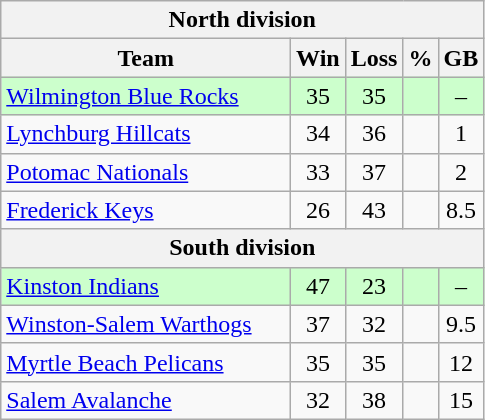<table class="wikitable">
<tr>
<th colspan="5">North division</th>
</tr>
<tr>
<th width="60%">Team</th>
<th>Win</th>
<th>Loss</th>
<th>%</th>
<th>GB</th>
</tr>
<tr align=center bgcolor=ccffcc>
<td align=left><a href='#'>Wilmington Blue Rocks</a></td>
<td>35</td>
<td>35</td>
<td></td>
<td>–</td>
</tr>
<tr align=center>
<td align=left><a href='#'>Lynchburg Hillcats</a></td>
<td>34</td>
<td>36</td>
<td></td>
<td>1</td>
</tr>
<tr align=center>
<td align=left><a href='#'>Potomac Nationals</a></td>
<td>33</td>
<td>37</td>
<td></td>
<td>2</td>
</tr>
<tr align=center>
<td align=left><a href='#'>Frederick Keys</a></td>
<td>26</td>
<td>43</td>
<td></td>
<td>8.5</td>
</tr>
<tr>
<th colspan="5">South division</th>
</tr>
<tr align=center bgcolor=ccffcc>
<td align=left><a href='#'>Kinston Indians</a></td>
<td>47</td>
<td>23</td>
<td></td>
<td>–</td>
</tr>
<tr align=center>
<td align=left><a href='#'>Winston-Salem Warthogs</a></td>
<td>37</td>
<td>32</td>
<td></td>
<td>9.5</td>
</tr>
<tr align=center>
<td align=left><a href='#'>Myrtle Beach Pelicans</a></td>
<td>35</td>
<td>35</td>
<td></td>
<td>12</td>
</tr>
<tr align=center>
<td align=left><a href='#'>Salem Avalanche</a></td>
<td>32</td>
<td>38</td>
<td></td>
<td>15</td>
</tr>
</table>
